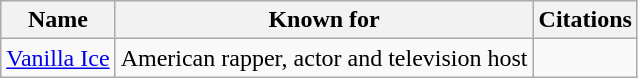<table class="wikitable">
<tr>
<th>Name</th>
<th>Known for</th>
<th>Citations</th>
</tr>
<tr>
<td><a href='#'>Vanilla Ice</a></td>
<td>American rapper, actor and television host</td>
<td></td>
</tr>
</table>
